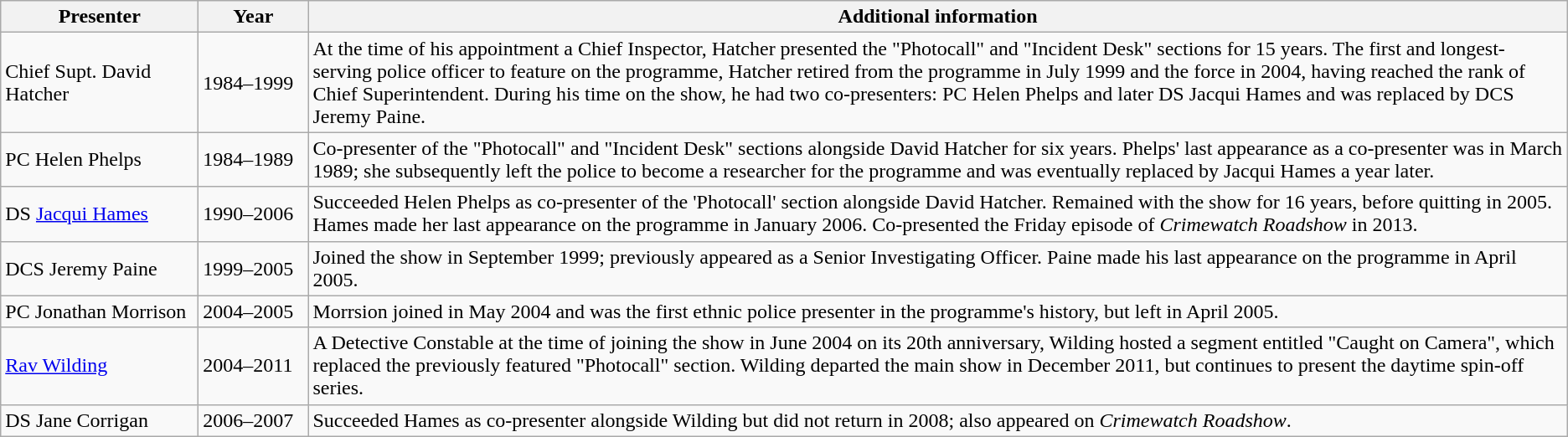<table class="wikitable">
<tr>
<th style="width:150px;">Presenter</th>
<th style="width:80px;">Year</th>
<th>Additional information</th>
</tr>
<tr>
<td>Chief Supt. David Hatcher</td>
<td>1984–1999</td>
<td>At the time of his appointment a Chief Inspector, Hatcher presented the "Photocall" and "Incident Desk" sections for 15 years. The first and longest-serving police officer to feature on the programme, Hatcher retired from the programme in July 1999 and the force in 2004, having reached the rank of Chief Superintendent. During his time on the show, he had two co-presenters: PC Helen Phelps and later DS Jacqui Hames and was replaced by DCS Jeremy Paine.</td>
</tr>
<tr>
<td>PC Helen Phelps</td>
<td>1984–1989</td>
<td>Co-presenter of the "Photocall" and "Incident Desk" sections alongside David Hatcher for six years. Phelps' last appearance as a co-presenter was in March 1989; she subsequently left the police to become a researcher for the programme and was eventually replaced by Jacqui Hames a year later.</td>
</tr>
<tr>
<td>DS <a href='#'>Jacqui Hames</a></td>
<td>1990–2006</td>
<td>Succeeded Helen Phelps as co-presenter of the 'Photocall' section alongside David Hatcher. Remained with the show for 16 years, before quitting in 2005. Hames made her last appearance on the programme in January 2006. Co-presented the Friday episode of <em>Crimewatch Roadshow</em> in 2013.</td>
</tr>
<tr>
<td>DCS Jeremy Paine</td>
<td>1999–2005</td>
<td>Joined the show in September 1999; previously appeared as a Senior Investigating Officer. Paine made his last appearance on the programme in April 2005.</td>
</tr>
<tr>
<td>PC Jonathan Morrison</td>
<td>2004–2005</td>
<td>Morrsion joined in May 2004 and was the first ethnic police presenter in the programme's history, but left in April 2005.</td>
</tr>
<tr>
<td><a href='#'>Rav Wilding</a></td>
<td>2004–2011</td>
<td>A Detective Constable at the time of joining the show in June 2004 on its 20th anniversary, Wilding hosted a segment entitled "Caught on Camera", which replaced the previously featured "Photocall" section. Wilding departed the main show in December 2011, but continues to present the daytime spin-off series.</td>
</tr>
<tr>
<td>DS Jane Corrigan</td>
<td>2006–2007</td>
<td>Succeeded Hames as co-presenter alongside Wilding but did not return in 2008; also appeared on <em>Crimewatch Roadshow</em>.</td>
</tr>
</table>
